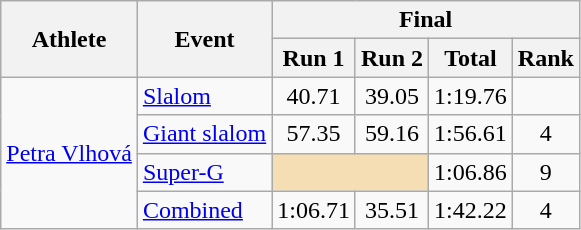<table class="wikitable">
<tr>
<th rowspan="2">Athlete</th>
<th rowspan="2">Event</th>
<th colspan="4">Final</th>
</tr>
<tr>
<th>Run 1</th>
<th>Run 2</th>
<th>Total</th>
<th>Rank</th>
</tr>
<tr>
<td rowspan=4><a href='#'>Petra Vlhová</a></td>
<td><a href='#'>Slalom</a></td>
<td align="center">40.71</td>
<td align="center">39.05</td>
<td align="center">1:19.76</td>
<td align="center"></td>
</tr>
<tr>
<td><a href='#'>Giant slalom</a></td>
<td align="center">57.35</td>
<td align="center">59.16</td>
<td align="center">1:56.61</td>
<td align="center">4</td>
</tr>
<tr>
<td><a href='#'>Super-G</a></td>
<td colspan=2 bgcolor="wheat"></td>
<td align="center">1:06.86</td>
<td align="center">9</td>
</tr>
<tr>
<td><a href='#'>Combined</a></td>
<td align="center">1:06.71</td>
<td align="center">35.51</td>
<td align="center">1:42.22</td>
<td align="center">4</td>
</tr>
</table>
